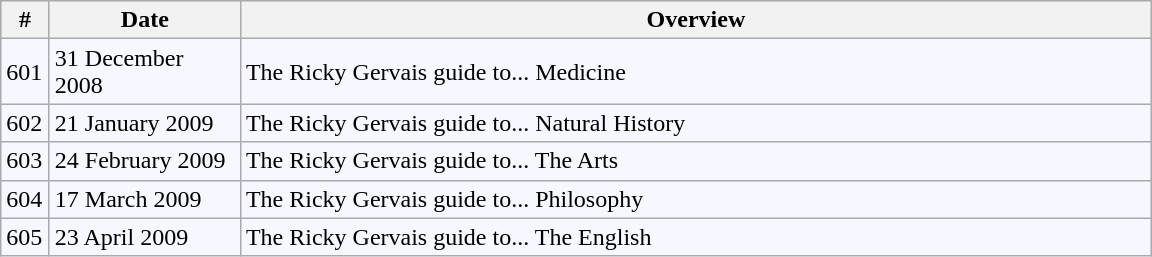<table class="wikitable" style="border:1px; background-color:#f7f8ff" align=center cellpadding="7">
<tr align="center" bgcolor="#e6e9ff">
<th width="25">#</th>
<th width="120">Date</th>
<th width="600">Overview</th>
</tr>
<tr>
<td>601</td>
<td>31 December 2008</td>
<td>The Ricky Gervais guide to... Medicine</td>
</tr>
<tr>
<td>602</td>
<td>21 January 2009</td>
<td>The Ricky Gervais guide to... Natural History</td>
</tr>
<tr>
<td>603</td>
<td>24 February 2009</td>
<td>The Ricky Gervais guide to... The Arts</td>
</tr>
<tr>
<td>604</td>
<td>17 March 2009</td>
<td>The Ricky Gervais guide to... Philosophy</td>
</tr>
<tr>
<td>605</td>
<td>23 April 2009</td>
<td>The Ricky Gervais guide to... The English</td>
</tr>
</table>
